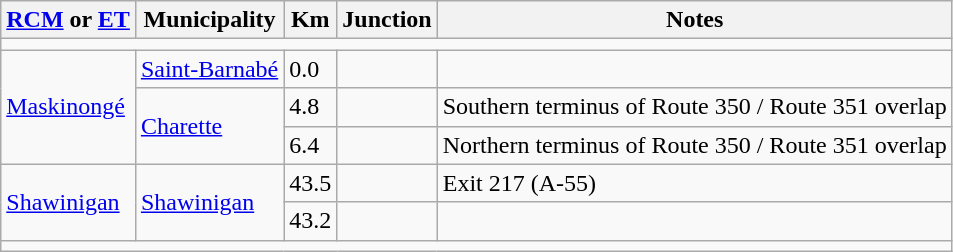<table class=wikitable>
<tr>
<th><a href='#'>RCM</a> or <a href='#'>ET</a></th>
<th>Municipality</th>
<th>Km</th>
<th>Junction</th>
<th>Notes</th>
</tr>
<tr>
<td colspan="5"></td>
</tr>
<tr>
<td rowspan="3"><a href='#'>Maskinongé</a></td>
<td><a href='#'>Saint-Barnabé</a></td>
<td>0.0</td>
<td></td>
<td></td>
</tr>
<tr>
<td rowspan="2"><a href='#'>Charette</a></td>
<td>4.8</td>
<td></td>
<td>Southern terminus of Route 350 / Route 351 overlap</td>
</tr>
<tr>
<td>6.4</td>
<td></td>
<td>Northern terminus of Route 350 / Route 351 overlap</td>
</tr>
<tr>
<td rowspan="2"><a href='#'>Shawinigan</a></td>
<td rowspan="2"><a href='#'>Shawinigan</a></td>
<td>43.5</td>
<td></td>
<td>Exit 217 (A-55)</td>
</tr>
<tr>
<td>43.2</td>
<td></td>
</tr>
<tr>
<td colspan="5"></td>
</tr>
</table>
